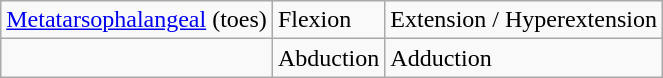<table class="wikitable">
<tr>
<td><a href='#'>Metatarsophalangeal</a> (toes)</td>
<td>Flexion</td>
<td>Extension / Hyperextension</td>
</tr>
<tr>
<td></td>
<td>Abduction</td>
<td>Adduction</td>
</tr>
</table>
